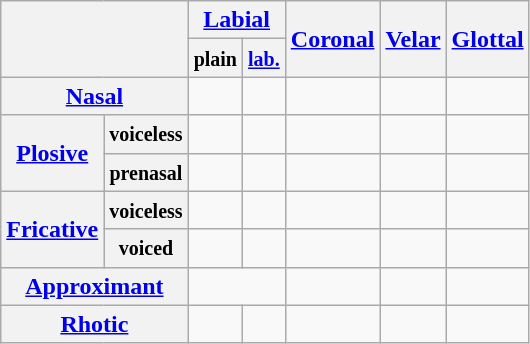<table class="wikitable" style="text-align:center">
<tr>
<th colspan="2" rowspan="2"></th>
<th colspan="2"><a href='#'>Labial</a></th>
<th rowspan="2"><a href='#'>Coronal</a></th>
<th rowspan="2"><a href='#'>Velar</a></th>
<th rowspan="2"><a href='#'>Glottal</a></th>
</tr>
<tr>
<th><small>plain</small></th>
<th><small><a href='#'>lab.</a></small></th>
</tr>
<tr>
<th colspan="2"><a href='#'>Nasal</a></th>
<td></td>
<td></td>
<td></td>
<td></td>
<td></td>
</tr>
<tr>
<th rowspan="2"><a href='#'>Plosive</a></th>
<th><small>voiceless</small></th>
<td></td>
<td></td>
<td></td>
<td></td>
<td></td>
</tr>
<tr>
<th><small>prenasal</small></th>
<td></td>
<td></td>
<td></td>
<td></td>
<td></td>
</tr>
<tr>
<th rowspan="2"><a href='#'>Fricative</a></th>
<th><small>voiceless</small></th>
<td></td>
<td></td>
<td></td>
<td></td>
<td></td>
</tr>
<tr>
<th><small>voiced</small></th>
<td></td>
<td></td>
<td></td>
<td></td>
<td></td>
</tr>
<tr>
<th colspan="2"><a href='#'>Approximant</a></th>
<td colspan="2"></td>
<td></td>
<td></td>
<td></td>
</tr>
<tr>
<th colspan="2"><a href='#'>Rhotic</a></th>
<td></td>
<td></td>
<td></td>
<td></td>
<td></td>
</tr>
</table>
